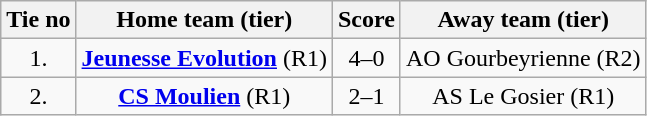<table class="wikitable" style="text-align: center">
<tr>
<th>Tie no</th>
<th>Home team (tier)</th>
<th>Score</th>
<th>Away team (tier)</th>
</tr>
<tr>
<td>1.</td>
<td> <strong><a href='#'>Jeunesse Evolution</a></strong> (R1)</td>
<td>4–0</td>
<td>AO Gourbeyrienne (R2) </td>
</tr>
<tr>
<td>2.</td>
<td> <strong><a href='#'>CS Moulien</a></strong> (R1)</td>
<td>2–1</td>
<td>AS Le Gosier (R1) </td>
</tr>
</table>
